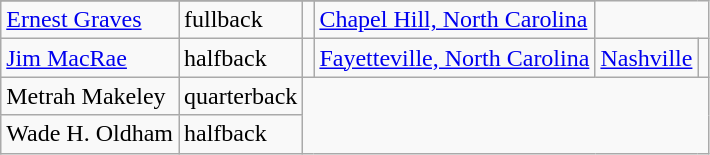<table class="wikitable">
<tr>
</tr>
<tr>
</tr>
<tr>
<td><a href='#'>Ernest Graves</a></td>
<td>fullback</td>
<td></td>
<td><a href='#'>Chapel Hill, North Carolina</a></td>
</tr>
<tr>
<td><a href='#'>Jim MacRae</a></td>
<td>halfback</td>
<td></td>
<td><a href='#'>Fayetteville, North Carolina</a></td>
<td><a href='#'>Nashville</a></td>
<td></td>
</tr>
<tr>
<td>Metrah Makeley</td>
<td>quarterback</td>
</tr>
<tr>
<td>Wade H. Oldham</td>
<td>halfback</td>
</tr>
</table>
